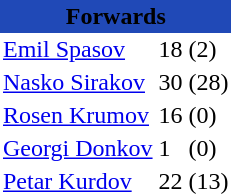<table class="toccolours" border="0" cellpadding="2" cellspacing="0" align="left" style="margin:0.5em;">
<tr>
<th colspan="4" align="center" bgcolor="#2049B7"><span>Forwards</span></th>
</tr>
<tr>
<td> <a href='#'>Emil Spasov</a></td>
<td>18</td>
<td>(2)</td>
</tr>
<tr>
<td> <a href='#'>Nasko Sirakov</a></td>
<td>30</td>
<td>(28)</td>
</tr>
<tr>
<td> <a href='#'>Rosen Krumov</a></td>
<td>16</td>
<td>(0)</td>
</tr>
<tr>
<td> <a href='#'>Georgi Donkov</a></td>
<td>1</td>
<td>(0)</td>
</tr>
<tr>
<td> <a href='#'>Petar Kurdov</a></td>
<td>22</td>
<td>(13)</td>
</tr>
<tr>
</tr>
</table>
